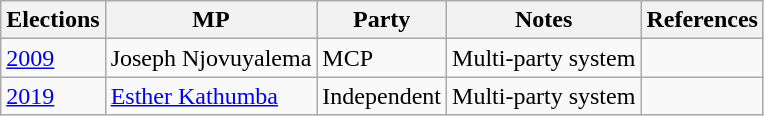<table class="wikitable">
<tr>
<th>Elections</th>
<th>MP</th>
<th>Party</th>
<th>Notes</th>
<th>References</th>
</tr>
<tr>
<td><a href='#'>2009</a></td>
<td>Joseph Njovuyalema</td>
<td>MCP</td>
<td>Multi-party system</td>
<td></td>
</tr>
<tr>
<td><a href='#'>2019</a></td>
<td><a href='#'>Esther Kathumba</a></td>
<td>Independent</td>
<td>Multi-party system</td>
<td></td>
</tr>
</table>
